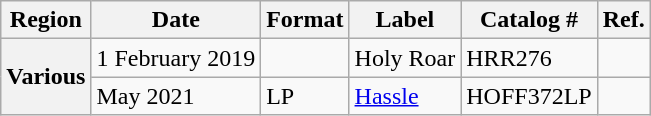<table class="wikitable plainrowheaders">
<tr>
<th scope="col">Region</th>
<th scope="col">Date</th>
<th scope="col">Format</th>
<th scope="col">Label</th>
<th scope="col">Catalog #</th>
<th scope="col">Ref.</th>
</tr>
<tr>
<th rowspan="2" scope="row">Various</th>
<td>1 February 2019</td>
<td></td>
<td>Holy Roar</td>
<td>HRR276</td>
<td></td>
</tr>
<tr>
<td>May 2021</td>
<td>LP</td>
<td><a href='#'>Hassle</a></td>
<td>HOFF372LP</td>
<td></td>
</tr>
</table>
